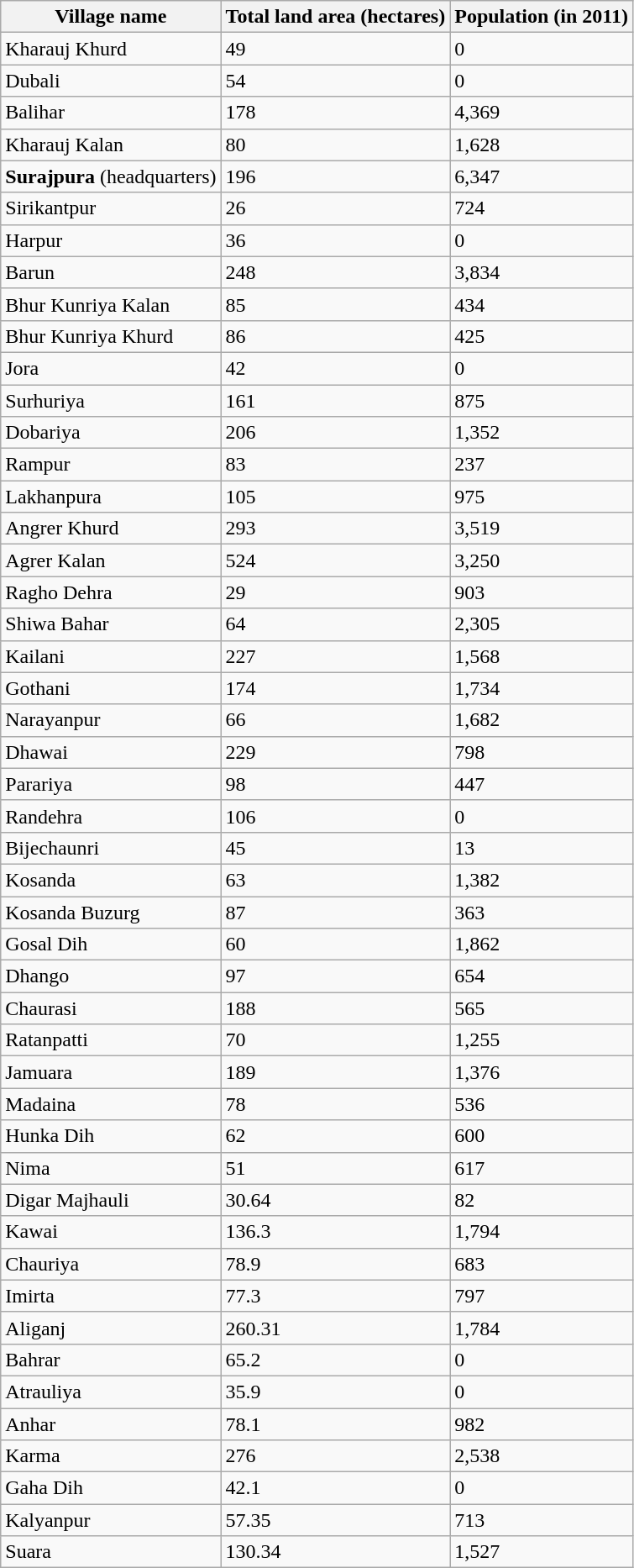<table class="wikitable sortable">
<tr>
<th>Village name</th>
<th>Total land area (hectares)</th>
<th>Population (in 2011)</th>
</tr>
<tr>
<td>Kharauj Khurd</td>
<td>49</td>
<td>0</td>
</tr>
<tr>
<td>Dubali</td>
<td>54</td>
<td>0</td>
</tr>
<tr>
<td>Balihar</td>
<td>178</td>
<td>4,369</td>
</tr>
<tr>
<td>Kharauj Kalan</td>
<td>80</td>
<td>1,628</td>
</tr>
<tr>
<td><strong>Surajpura</strong> (headquarters)</td>
<td>196</td>
<td>6,347</td>
</tr>
<tr>
<td>Sirikantpur</td>
<td>26</td>
<td>724</td>
</tr>
<tr>
<td>Harpur</td>
<td>36</td>
<td>0</td>
</tr>
<tr>
<td>Barun</td>
<td>248</td>
<td>3,834</td>
</tr>
<tr>
<td>Bhur Kunriya Kalan</td>
<td>85</td>
<td>434</td>
</tr>
<tr>
<td>Bhur Kunriya Khurd</td>
<td>86</td>
<td>425</td>
</tr>
<tr>
<td>Jora</td>
<td>42</td>
<td>0</td>
</tr>
<tr>
<td>Surhuriya</td>
<td>161</td>
<td>875</td>
</tr>
<tr>
<td>Dobariya</td>
<td>206</td>
<td>1,352</td>
</tr>
<tr>
<td>Rampur</td>
<td>83</td>
<td>237</td>
</tr>
<tr>
<td>Lakhanpura</td>
<td>105</td>
<td>975</td>
</tr>
<tr>
<td>Angrer Khurd</td>
<td>293</td>
<td>3,519</td>
</tr>
<tr>
<td>Agrer Kalan</td>
<td>524</td>
<td>3,250</td>
</tr>
<tr>
<td>Ragho Dehra</td>
<td>29</td>
<td>903</td>
</tr>
<tr>
<td>Shiwa Bahar</td>
<td>64</td>
<td>2,305</td>
</tr>
<tr>
<td>Kailani</td>
<td>227</td>
<td>1,568</td>
</tr>
<tr>
<td>Gothani</td>
<td>174</td>
<td>1,734</td>
</tr>
<tr>
<td>Narayanpur</td>
<td>66</td>
<td>1,682</td>
</tr>
<tr>
<td>Dhawai</td>
<td>229</td>
<td>798</td>
</tr>
<tr>
<td>Parariya</td>
<td>98</td>
<td>447</td>
</tr>
<tr>
<td>Randehra</td>
<td>106</td>
<td>0</td>
</tr>
<tr>
<td>Bijechaunri</td>
<td>45</td>
<td>13</td>
</tr>
<tr>
<td>Kosanda</td>
<td>63</td>
<td>1,382</td>
</tr>
<tr>
<td>Kosanda Buzurg</td>
<td>87</td>
<td>363</td>
</tr>
<tr>
<td>Gosal Dih</td>
<td>60</td>
<td>1,862</td>
</tr>
<tr>
<td>Dhango</td>
<td>97</td>
<td>654</td>
</tr>
<tr>
<td>Chaurasi</td>
<td>188</td>
<td>565</td>
</tr>
<tr>
<td>Ratanpatti</td>
<td>70</td>
<td>1,255</td>
</tr>
<tr>
<td>Jamuara</td>
<td>189</td>
<td>1,376</td>
</tr>
<tr>
<td>Madaina</td>
<td>78</td>
<td>536</td>
</tr>
<tr>
<td>Hunka Dih</td>
<td>62</td>
<td>600</td>
</tr>
<tr>
<td>Nima</td>
<td>51</td>
<td>617</td>
</tr>
<tr>
<td>Digar Majhauli</td>
<td>30.64</td>
<td>82</td>
</tr>
<tr>
<td>Kawai</td>
<td>136.3</td>
<td>1,794</td>
</tr>
<tr>
<td>Chauriya</td>
<td>78.9</td>
<td>683</td>
</tr>
<tr>
<td>Imirta</td>
<td>77.3</td>
<td>797</td>
</tr>
<tr>
<td>Aliganj</td>
<td>260.31</td>
<td>1,784</td>
</tr>
<tr>
<td>Bahrar</td>
<td>65.2</td>
<td>0</td>
</tr>
<tr>
<td>Atrauliya</td>
<td>35.9</td>
<td>0</td>
</tr>
<tr>
<td>Anhar</td>
<td>78.1</td>
<td>982</td>
</tr>
<tr>
<td>Karma</td>
<td>276</td>
<td>2,538</td>
</tr>
<tr>
<td>Gaha Dih</td>
<td>42.1</td>
<td>0</td>
</tr>
<tr>
<td>Kalyanpur</td>
<td>57.35</td>
<td>713</td>
</tr>
<tr>
<td>Suara</td>
<td>130.34</td>
<td>1,527</td>
</tr>
</table>
